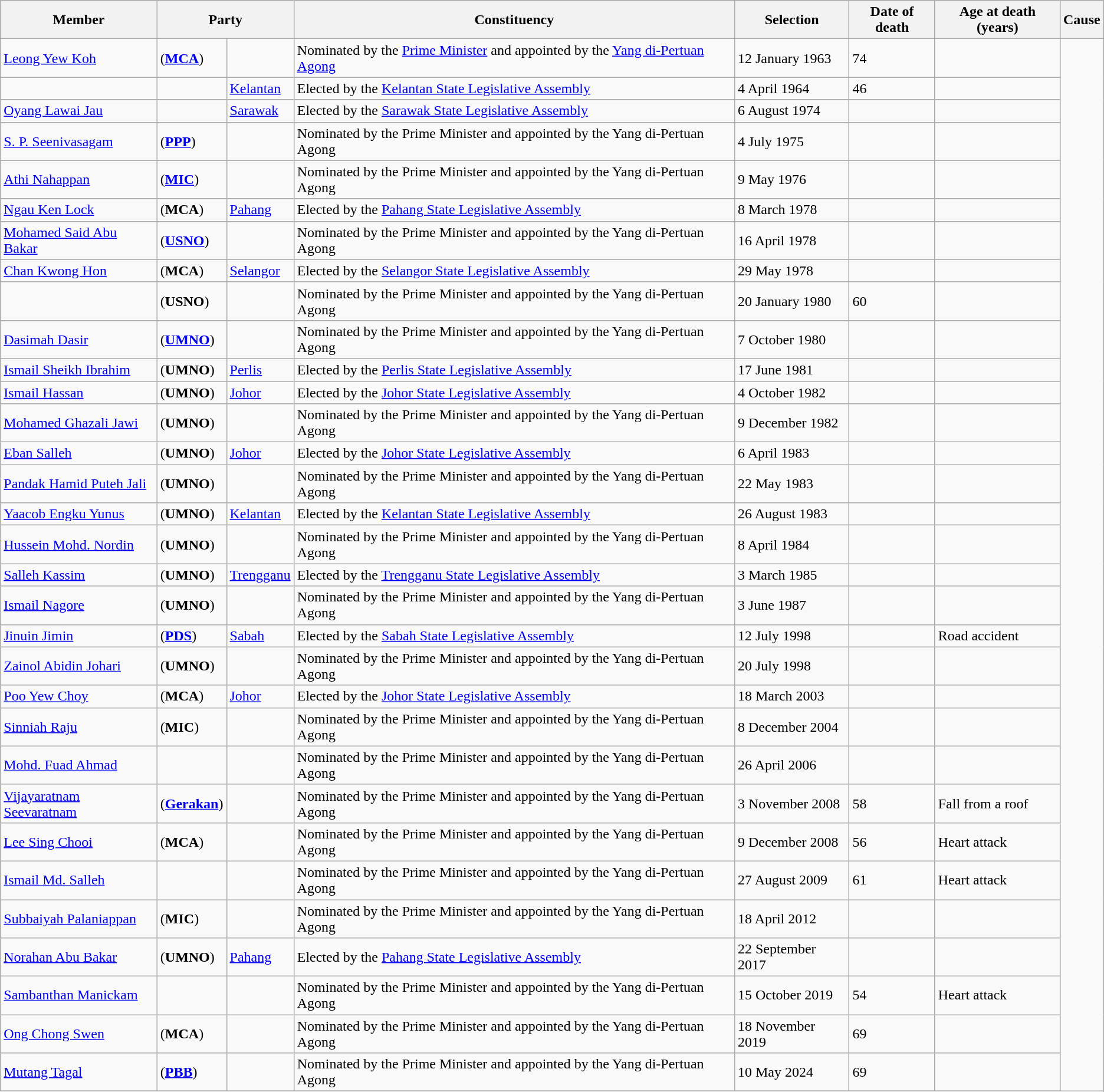<table class="wikitable sortable">
<tr>
<th>Member</th>
<th colspan=2>Party</th>
<th>Constituency</th>
<th>Selection</th>
<th>Date of death</th>
<th>Age at death (years)</th>
<th>Cause</th>
</tr>
<tr>
<td><a href='#'>Leong Yew Koh</a></td>
<td> (<strong><a href='#'>MCA</a></strong>)</td>
<td></td>
<td>Nominated by the <a href='#'>Prime Minister</a> and appointed by the <a href='#'>Yang di-Pertuan Agong</a></td>
<td>12 January 1963</td>
<td>74</td>
<td></td>
</tr>
<tr>
<td></td>
<td></td>
<td><a href='#'>Kelantan</a></td>
<td>Elected by the <a href='#'>Kelantan State Legislative Assembly</a></td>
<td>4 April 1964</td>
<td>46</td>
<td></td>
</tr>
<tr>
<td><a href='#'>Oyang Lawai Jau</a></td>
<td></td>
<td><a href='#'>Sarawak</a></td>
<td>Elected by the <a href='#'>Sarawak State Legislative Assembly</a></td>
<td>6 August 1974</td>
<td></td>
<td></td>
</tr>
<tr>
<td><a href='#'>S. P. Seenivasagam</a></td>
<td> (<strong><a href='#'>PPP</a></strong>)</td>
<td></td>
<td>Nominated by the Prime Minister and appointed by the Yang di-Pertuan Agong</td>
<td>4 July 1975</td>
<td></td>
<td></td>
</tr>
<tr>
<td><a href='#'>Athi Nahappan</a></td>
<td> (<strong><a href='#'>MIC</a></strong>)</td>
<td></td>
<td>Nominated by the Prime Minister and appointed by the Yang di-Pertuan Agong</td>
<td>9 May 1976</td>
<td></td>
<td></td>
</tr>
<tr>
<td><a href='#'>Ngau Ken Lock</a></td>
<td> (<strong>MCA</strong>)</td>
<td><a href='#'>Pahang</a></td>
<td>Elected by the <a href='#'>Pahang State Legislative Assembly</a></td>
<td>8 March 1978</td>
<td></td>
<td></td>
</tr>
<tr>
<td><a href='#'>Mohamed Said Abu Bakar</a></td>
<td> (<strong><a href='#'>USNO</a></strong>)</td>
<td></td>
<td>Nominated by the Prime Minister and appointed by the Yang di-Pertuan Agong</td>
<td>16 April 1978</td>
<td></td>
<td></td>
</tr>
<tr>
<td><a href='#'>Chan Kwong Hon</a></td>
<td> (<strong>MCA</strong>)</td>
<td><a href='#'>Selangor</a></td>
<td>Elected by the <a href='#'>Selangor State Legislative Assembly</a></td>
<td>29 May 1978</td>
<td></td>
<td></td>
</tr>
<tr>
<td></td>
<td> (<strong>USNO</strong>)</td>
<td></td>
<td>Nominated by the Prime Minister and appointed by the Yang di-Pertuan Agong</td>
<td>20 January 1980</td>
<td>60</td>
<td></td>
</tr>
<tr>
<td><a href='#'>Dasimah Dasir</a></td>
<td> (<strong><a href='#'>UMNO</a></strong>)</td>
<td></td>
<td>Nominated by the Prime Minister and appointed by the Yang di-Pertuan Agong</td>
<td>7 October 1980</td>
<td></td>
<td></td>
</tr>
<tr>
<td><a href='#'>Ismail Sheikh Ibrahim</a></td>
<td> (<strong>UMNO</strong>)</td>
<td><a href='#'>Perlis</a></td>
<td>Elected by the <a href='#'>Perlis State Legislative Assembly</a></td>
<td>17 June 1981</td>
<td></td>
<td></td>
</tr>
<tr>
<td><a href='#'>Ismail Hassan</a></td>
<td> (<strong>UMNO</strong>)</td>
<td><a href='#'>Johor</a></td>
<td>Elected by the <a href='#'>Johor State Legislative Assembly</a></td>
<td>4 October 1982</td>
<td></td>
<td></td>
</tr>
<tr>
<td><a href='#'>Mohamed Ghazali Jawi</a></td>
<td> (<strong>UMNO</strong>)</td>
<td></td>
<td>Nominated by the Prime Minister and appointed by the Yang di-Pertuan Agong</td>
<td>9 December 1982</td>
<td></td>
<td></td>
</tr>
<tr>
<td><a href='#'>Eban Salleh</a></td>
<td> (<strong>UMNO</strong>)</td>
<td><a href='#'>Johor</a></td>
<td>Elected by the <a href='#'>Johor State Legislative Assembly</a></td>
<td>6 April 1983</td>
<td></td>
<td></td>
</tr>
<tr>
<td><a href='#'>Pandak Hamid Puteh Jali</a></td>
<td> (<strong>UMNO</strong>)</td>
<td></td>
<td>Nominated by the Prime Minister and appointed by the Yang di-Pertuan Agong</td>
<td>22 May 1983</td>
<td></td>
<td></td>
</tr>
<tr>
<td><a href='#'>Yaacob Engku Yunus</a></td>
<td> (<strong>UMNO</strong>)</td>
<td><a href='#'>Kelantan</a></td>
<td>Elected by the <a href='#'>Kelantan State Legislative Assembly</a></td>
<td>26 August 1983</td>
<td></td>
<td></td>
</tr>
<tr>
<td><a href='#'>Hussein Mohd. Nordin</a></td>
<td> (<strong>UMNO</strong>)</td>
<td></td>
<td>Nominated by the Prime Minister and appointed by the Yang di-Pertuan Agong</td>
<td>8 April 1984</td>
<td></td>
<td></td>
</tr>
<tr>
<td><a href='#'>Salleh Kassim</a></td>
<td> (<strong>UMNO</strong>)</td>
<td><a href='#'>Trengganu</a></td>
<td>Elected by the <a href='#'>Trengganu State Legislative Assembly</a></td>
<td>3 March 1985</td>
<td></td>
<td></td>
</tr>
<tr>
<td><a href='#'>Ismail Nagore</a></td>
<td> (<strong>UMNO</strong>)</td>
<td></td>
<td>Nominated by the Prime Minister and appointed by the Yang di-Pertuan Agong</td>
<td>3 June 1987</td>
<td></td>
<td></td>
</tr>
<tr>
<td><a href='#'>Jinuin Jimin</a></td>
<td> (<strong><a href='#'>PDS</a></strong>)</td>
<td><a href='#'>Sabah</a></td>
<td>Elected by the <a href='#'>Sabah State Legislative Assembly</a></td>
<td>12 July 1998</td>
<td></td>
<td>Road accident</td>
</tr>
<tr>
<td><a href='#'>Zainol Abidin Johari</a></td>
<td> (<strong>UMNO</strong>)</td>
<td></td>
<td>Nominated by the Prime Minister and appointed by the Yang di-Pertuan Agong</td>
<td>20 July 1998</td>
<td></td>
<td></td>
</tr>
<tr>
<td><a href='#'>Poo Yew Choy</a></td>
<td> (<strong>MCA</strong>)</td>
<td><a href='#'>Johor</a></td>
<td>Elected by the <a href='#'>Johor State Legislative Assembly</a></td>
<td>18 March 2003</td>
<td></td>
<td></td>
</tr>
<tr>
<td><a href='#'>Sinniah Raju</a></td>
<td> (<strong>MIC</strong>)</td>
<td></td>
<td>Nominated by the Prime Minister and appointed by the Yang di-Pertuan Agong</td>
<td>8 December 2004</td>
<td></td>
<td></td>
</tr>
<tr>
<td><a href='#'>Mohd. Fuad Ahmad</a></td>
<td></td>
<td></td>
<td>Nominated by the Prime Minister and appointed by the Yang di-Pertuan Agong</td>
<td>26 April 2006</td>
<td></td>
<td></td>
</tr>
<tr>
<td><a href='#'>Vijayaratnam Seevaratnam</a></td>
<td> (<strong><a href='#'>Gerakan</a></strong>)</td>
<td></td>
<td>Nominated by the Prime Minister and appointed by the Yang di-Pertuan Agong</td>
<td>3 November 2008</td>
<td>58</td>
<td>Fall from a roof</td>
</tr>
<tr>
<td><a href='#'>Lee Sing Chooi</a></td>
<td> (<strong>MCA</strong>)</td>
<td></td>
<td>Nominated by the Prime Minister and appointed by the Yang di-Pertuan Agong</td>
<td>9 December 2008</td>
<td>56</td>
<td>Heart attack</td>
</tr>
<tr>
<td><a href='#'>Ismail Md. Salleh</a></td>
<td></td>
<td></td>
<td>Nominated by the Prime Minister and appointed by the Yang di-Pertuan Agong</td>
<td>27 August 2009</td>
<td>61</td>
<td>Heart attack</td>
</tr>
<tr>
<td><a href='#'>Subbaiyah Palaniappan</a></td>
<td> (<strong>MIC</strong>)</td>
<td></td>
<td>Nominated by the Prime Minister and appointed by the Yang di-Pertuan Agong</td>
<td>18 April 2012</td>
<td></td>
<td></td>
</tr>
<tr>
<td><a href='#'>Norahan Abu Bakar</a></td>
<td> (<strong>UMNO</strong>)</td>
<td><a href='#'>Pahang</a></td>
<td>Elected by the <a href='#'>Pahang State Legislative Assembly</a></td>
<td>22 September 2017</td>
<td></td>
<td></td>
</tr>
<tr>
<td><a href='#'>Sambanthan Manickam</a></td>
<td></td>
<td></td>
<td>Nominated by the Prime Minister and appointed by the Yang di-Pertuan Agong</td>
<td>15 October 2019</td>
<td>54</td>
<td>Heart attack</td>
</tr>
<tr>
<td><a href='#'>Ong Chong Swen</a></td>
<td> (<strong>MCA</strong>)</td>
<td></td>
<td>Nominated by the Prime Minister and appointed by the Yang di-Pertuan Agong</td>
<td>18 November 2019</td>
<td>69</td>
<td></td>
</tr>
<tr>
<td><a href='#'>Mutang Tagal</a></td>
<td> (<strong><a href='#'>PBB</a></strong>)</td>
<td></td>
<td>Nominated by the Prime Minister and appointed by the Yang di-Pertuan Agong</td>
<td>10 May 2024</td>
<td>69</td>
<td></td>
</tr>
<tr>
</tr>
</table>
